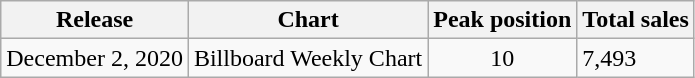<table class="wikitable">
<tr>
<th>Release</th>
<th>Chart</th>
<th>Peak position</th>
<th>Total sales</th>
</tr>
<tr>
<td rowspan="3">December 2, 2020</td>
<td>Billboard Weekly Chart</td>
<td align="center">10</td>
<td>7,493</td>
</tr>
</table>
